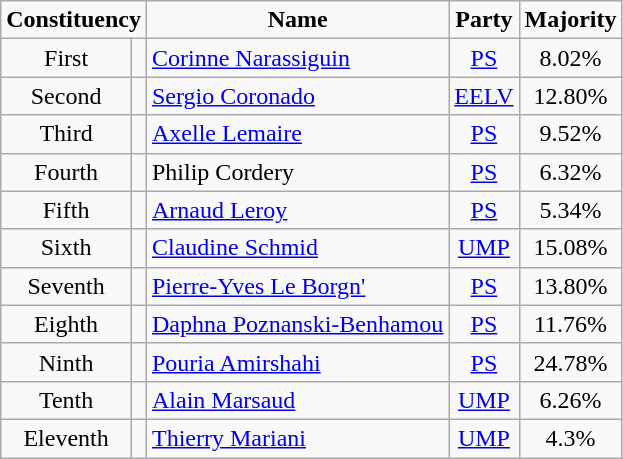<table class="sortable wikitable">
<tr ------------------>
<td align=center colspan="2"><strong>Constituency</strong></td>
<td align=center><strong>Name</strong></td>
<td align=center><strong>Party</strong></td>
<td align=center><strong>Majority</strong></td>
</tr>
<tr ------------------>
<td align=center>First</td>
<td bgcolor=></td>
<td><a href='#'>Corinne Narassiguin</a></td>
<td align=center><a href='#'>PS</a></td>
<td align=center>8.02%</td>
</tr>
<tr ------------------>
<td align=center>Second</td>
<td bgcolor=></td>
<td><a href='#'>Sergio Coronado</a></td>
<td align=center><a href='#'>EELV</a></td>
<td align=center>12.80%</td>
</tr>
<tr ------------------>
<td align=center>Third</td>
<td bgcolor=></td>
<td><a href='#'>Axelle Lemaire</a></td>
<td align=center><a href='#'>PS</a></td>
<td align=center>9.52%</td>
</tr>
<tr ------------------>
<td align=center>Fourth</td>
<td bgcolor=></td>
<td>Philip Cordery</td>
<td align=center><a href='#'>PS</a></td>
<td align=center>6.32%</td>
</tr>
<tr ------------------>
<td align=center>Fifth</td>
<td bgcolor=></td>
<td><a href='#'>Arnaud Leroy</a></td>
<td align=center><a href='#'>PS</a></td>
<td align=center>5.34%</td>
</tr>
<tr ------------------>
<td align=center>Sixth</td>
<td bgcolor=></td>
<td><a href='#'>Claudine Schmid</a></td>
<td align="center"><a href='#'>UMP</a></td>
<td align=center>15.08%</td>
</tr>
<tr ------------------>
<td align=center>Seventh</td>
<td bgcolor=></td>
<td><a href='#'>Pierre-Yves Le Borgn'</a></td>
<td align=center><a href='#'>PS</a></td>
<td align=center>13.80%</td>
</tr>
<tr ------------------>
<td align=center>Eighth</td>
<td bgcolor=></td>
<td><a href='#'>Daphna Poznanski-Benhamou</a></td>
<td align="center"><a href='#'>PS</a></td>
<td align=center>11.76%</td>
</tr>
<tr ------------------>
<td align=center>Ninth</td>
<td bgcolor=></td>
<td><a href='#'>Pouria Amirshahi</a></td>
<td align=center><a href='#'>PS</a></td>
<td align=center>24.78%</td>
</tr>
<tr ------------------>
<td align=center>Tenth</td>
<td bgcolor=></td>
<td><a href='#'>Alain Marsaud</a></td>
<td align="center"><a href='#'>UMP</a></td>
<td align=center>6.26%</td>
</tr>
<tr ------------------>
<td align=center>Eleventh</td>
<td bgcolor=></td>
<td><a href='#'>Thierry Mariani</a></td>
<td align=center><a href='#'>UMP</a></td>
<td align=center>4.3%</td>
</tr>
</table>
